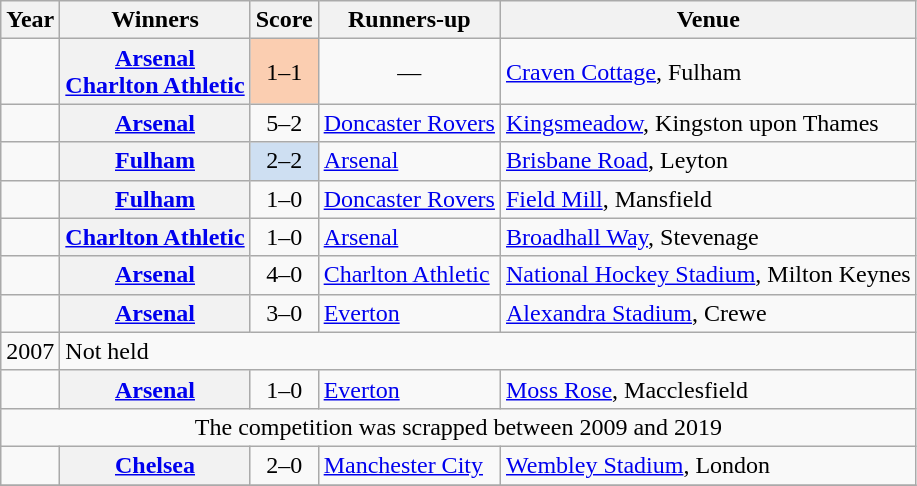<table class="sortable wikitable plainrowheaders">
<tr>
<th scope="col">Year</th>
<th scope="col">Winners</th>
<th scope="col">Score</th>
<th scope="col">Runners-up</th>
<th scope="col">Venue</th>
</tr>
<tr>
<td align=center></td>
<th scope=row><a href='#'>Arsenal</a><br><a href='#'>Charlton Athletic</a></th>
<td style="text-align:center; background:#FBCEB1;">1–1</td>
<td align=center>—</td>
<td><a href='#'>Craven Cottage</a>, Fulham</td>
</tr>
<tr>
<td align=center></td>
<th scope=row><a href='#'>Arsenal</a></th>
<td align=center>5–2</td>
<td><a href='#'>Doncaster Rovers</a></td>
<td><a href='#'>Kingsmeadow</a>, Kingston upon Thames</td>
</tr>
<tr>
<td align=center></td>
<th scope=row><a href='#'>Fulham</a></th>
<td style="text-align:center; background:#cedff2;">2–2</td>
<td><a href='#'>Arsenal</a></td>
<td><a href='#'>Brisbane Road</a>, Leyton</td>
</tr>
<tr>
<td align=center></td>
<th scope=row><a href='#'>Fulham</a></th>
<td align=center>1–0</td>
<td><a href='#'>Doncaster Rovers</a></td>
<td><a href='#'>Field Mill</a>, Mansfield</td>
</tr>
<tr>
<td align=center></td>
<th scope=row><a href='#'>Charlton Athletic</a></th>
<td align=center>1–0</td>
<td><a href='#'>Arsenal</a></td>
<td><a href='#'>Broadhall Way</a>, Stevenage</td>
</tr>
<tr>
<td align=center></td>
<th scope=row><a href='#'>Arsenal</a></th>
<td align=center>4–0</td>
<td><a href='#'>Charlton Athletic</a></td>
<td><a href='#'>National Hockey Stadium</a>, Milton Keynes</td>
</tr>
<tr>
<td align=center></td>
<th scope=row><a href='#'>Arsenal</a></th>
<td align=center>3–0</td>
<td><a href='#'>Everton</a></td>
<td><a href='#'>Alexandra Stadium</a>, Crewe</td>
</tr>
<tr>
<td align=center>2007</td>
<td colspan="4">Not held</td>
</tr>
<tr>
<td align=center></td>
<th scope=row><a href='#'>Arsenal</a></th>
<td align=center>1–0</td>
<td><a href='#'>Everton</a></td>
<td><a href='#'>Moss Rose</a>, Macclesfield</td>
</tr>
<tr>
<td align=center colspan="5">The competition was scrapped between 2009 and 2019</td>
</tr>
<tr>
<td align=center></td>
<th scope=row><a href='#'>Chelsea</a></th>
<td align=center>2–0</td>
<td><a href='#'>Manchester City</a></td>
<td><a href='#'>Wembley Stadium</a>, London</td>
</tr>
<tr>
</tr>
</table>
